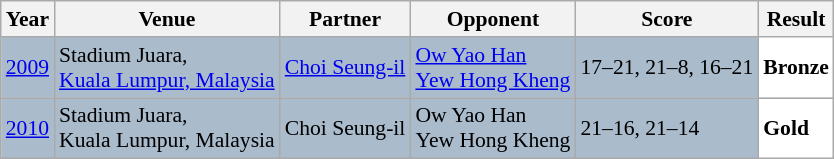<table class="sortable wikitable" style="font-size: 90%;">
<tr>
<th>Year</th>
<th>Venue</th>
<th>Partner</th>
<th>Opponent</th>
<th>Score</th>
<th>Result</th>
</tr>
<tr style="background:#AABBCC">
<td align="center"><a href='#'>2009</a></td>
<td align="left">Stadium Juara,<br><a href='#'>Kuala Lumpur, Malaysia</a></td>
<td align="left"> <a href='#'>Choi Seung-il</a></td>
<td align="left"> <a href='#'>Ow Yao Han</a> <br>  <a href='#'>Yew Hong Kheng</a></td>
<td align="left">17–21, 21–8, 16–21</td>
<td style="text-align:left; background:white"> <strong>Bronze</strong></td>
</tr>
<tr style="background:#AABBCC">
<td align="center"><a href='#'>2010</a></td>
<td align="left">Stadium Juara,<br>Kuala Lumpur, Malaysia</td>
<td align="left"> Choi Seung-il</td>
<td align="left"> Ow Yao Han <br>  Yew Hong Kheng</td>
<td align="left">21–16, 21–14</td>
<td style="text-align:left; background:white"> <strong>Gold</strong></td>
</tr>
</table>
